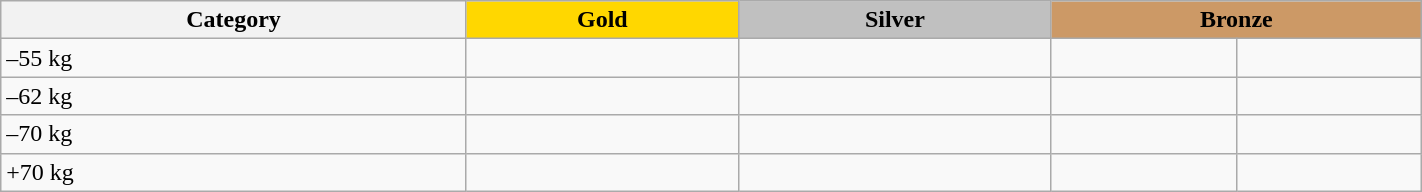<table class="wikitable" style="width:75%;">
<tr>
<th>Category</th>
<th style="background: gold">Gold</th>
<th style="background: silver">Silver</th>
<th style="background:#c96;" colspan="2">Bronze</th>
</tr>
<tr>
<td>–55 kg</td>
<td></td>
<td></td>
<td></td>
<td></td>
</tr>
<tr>
<td>–62 kg</td>
<td></td>
<td></td>
<td></td>
<td></td>
</tr>
<tr>
<td>–70 kg</td>
<td></td>
<td></td>
<td></td>
<td></td>
</tr>
<tr>
<td>+70 kg</td>
<td></td>
<td></td>
<td></td>
<td></td>
</tr>
</table>
